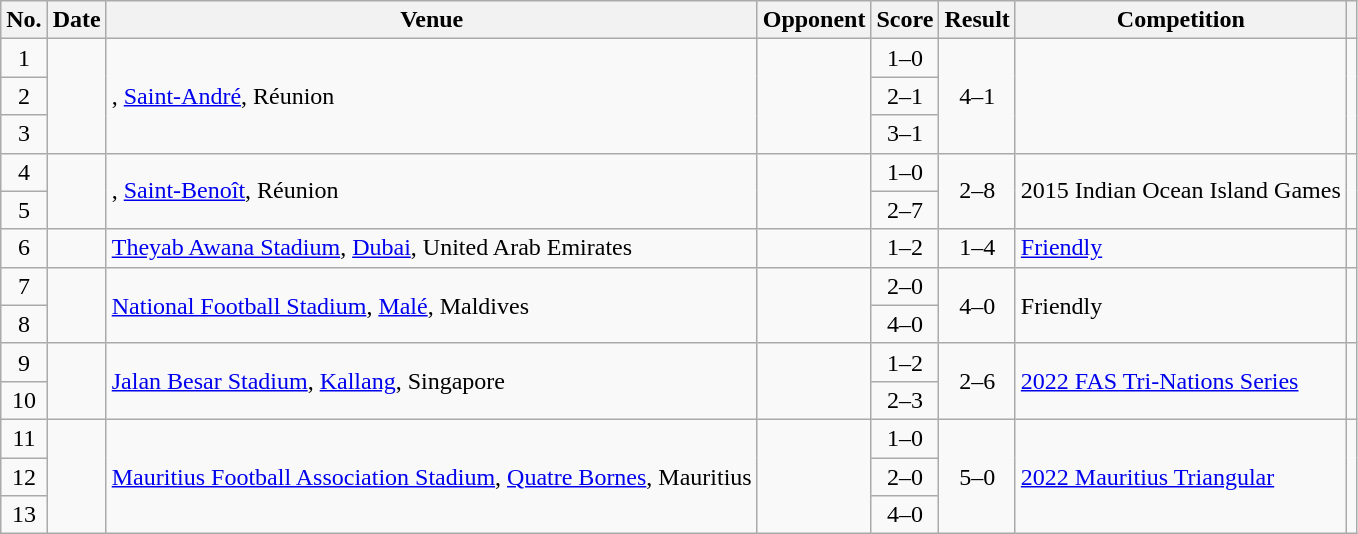<table class="wikitable sortable">
<tr>
<th scope="col">No.</th>
<th scope="col">Date</th>
<th scope="col">Venue</th>
<th scope="col">Opponent</th>
<th scope="col">Score</th>
<th scope="col">Result</th>
<th scope="col">Competition</th>
<th scope="col" class="unsortable"></th>
</tr>
<tr>
<td align="center">1</td>
<td rowspan="3"></td>
<td rowspan="3">, <a href='#'>Saint-André</a>, Réunion</td>
<td rowspan="3"></td>
<td align="center">1–0</td>
<td rowspan="3" style="text-align:center">4–1</td>
<td rowspan="3"></td>
<td rowspan="3"></td>
</tr>
<tr>
<td align="center">2</td>
<td align="center">2–1</td>
</tr>
<tr>
<td align="center">3</td>
<td align="center">3–1</td>
</tr>
<tr>
<td align="center">4</td>
<td rowspan="2"></td>
<td rowspan="2">, <a href='#'>Saint-Benoît</a>, Réunion</td>
<td rowspan="2"></td>
<td align="center">1–0</td>
<td rowspan="2" style="text-align:center">2–8</td>
<td rowspan="2">2015 Indian Ocean Island Games</td>
<td rowspan="2"></td>
</tr>
<tr>
<td align="center">5</td>
<td align="center">2–7</td>
</tr>
<tr>
<td align="center">6</td>
<td></td>
<td><a href='#'>Theyab Awana Stadium</a>, <a href='#'>Dubai</a>, United Arab Emirates</td>
<td></td>
<td align="center">1–2</td>
<td align="center">1–4</td>
<td><a href='#'>Friendly</a></td>
<td></td>
</tr>
<tr>
<td align="center">7</td>
<td rowspan="2"></td>
<td rowspan="2"><a href='#'>National Football Stadium</a>, <a href='#'>Malé</a>, Maldives</td>
<td rowspan="2"></td>
<td align="center">2–0</td>
<td rowspan="2" style="text-align:center">4–0</td>
<td rowspan="2">Friendly</td>
<td rowspan="2"></td>
</tr>
<tr>
<td align="center">8</td>
<td align="center">4–0</td>
</tr>
<tr>
<td align="center">9</td>
<td rowspan="2"></td>
<td rowspan="2"><a href='#'>Jalan Besar Stadium</a>, <a href='#'>Kallang</a>, Singapore</td>
<td rowspan="2"></td>
<td align="center">1–2</td>
<td rowspan="2" style="text-align:center">2–6</td>
<td rowspan="2"><a href='#'>2022 FAS Tri-Nations Series</a></td>
<td rowspan="2"></td>
</tr>
<tr>
<td align="center">10</td>
<td align="center">2–3</td>
</tr>
<tr>
<td align="center">11</td>
<td rowspan="3"></td>
<td rowspan="3"><a href='#'>Mauritius Football Association Stadium</a>, <a href='#'>Quatre Bornes</a>, Mauritius</td>
<td rowspan="3"></td>
<td align="center">1–0</td>
<td rowspan="3" style="text-align:center">5–0</td>
<td rowspan="3"><a href='#'>2022 Mauritius Triangular</a></td>
<td rowspan="3"></td>
</tr>
<tr>
<td align="center">12</td>
<td align="center">2–0</td>
</tr>
<tr>
<td align="center">13</td>
<td align="center">4–0</td>
</tr>
</table>
